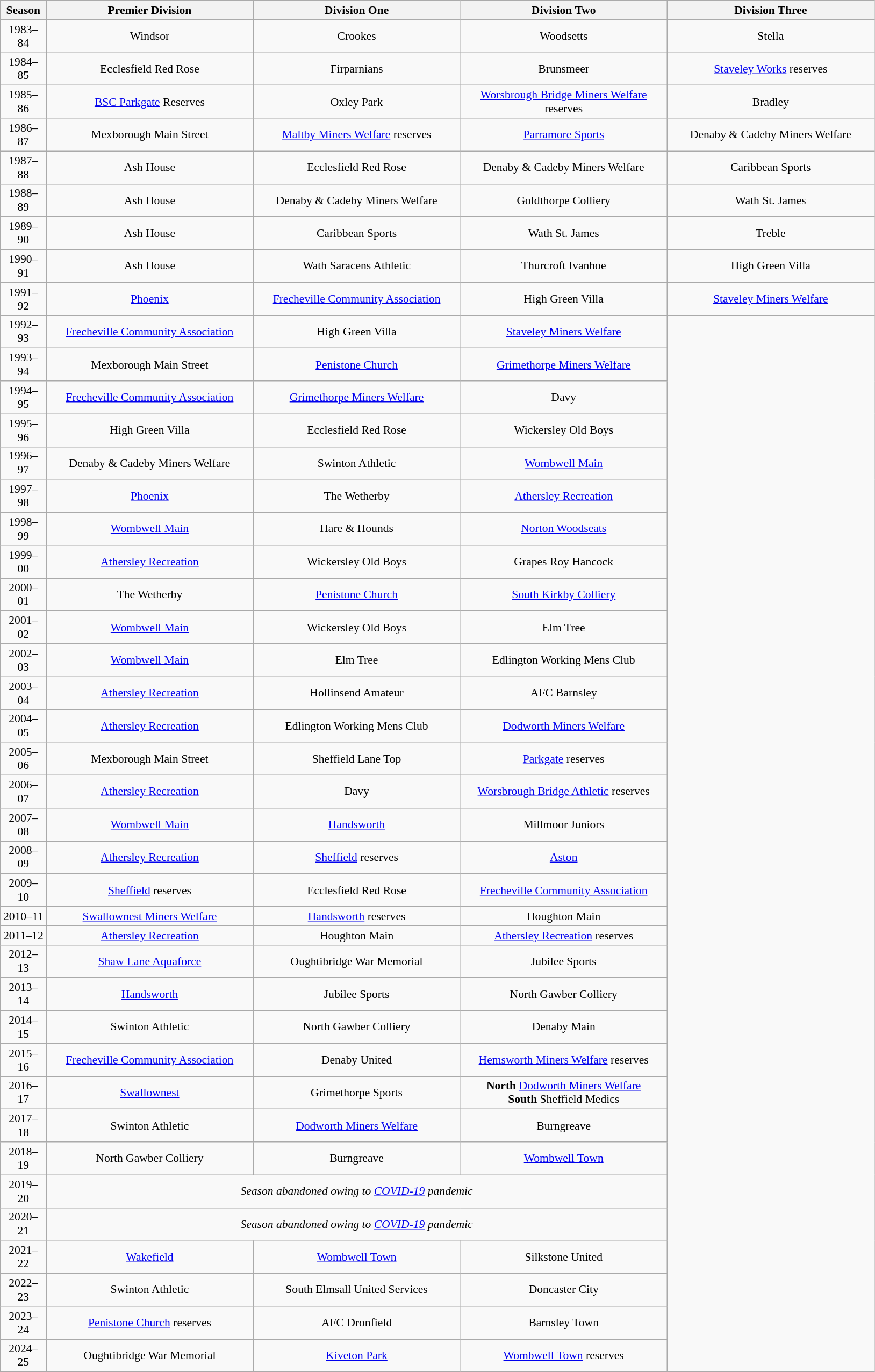<table class="wikitable" style="text-align: center; font-size:90%">
<tr>
<th width=50>Season</th>
<th width=250>Premier Division</th>
<th width=250>Division One</th>
<th width=250>Division Two</th>
<th width=250>Division Three</th>
</tr>
<tr>
<td>1983–84</td>
<td>Windsor</td>
<td>Crookes</td>
<td>Woodsetts</td>
<td>Stella</td>
</tr>
<tr>
<td>1984–85</td>
<td>Ecclesfield Red Rose</td>
<td>Firparnians</td>
<td>Brunsmeer</td>
<td><a href='#'>Staveley Works</a> reserves</td>
</tr>
<tr>
<td>1985–86</td>
<td><a href='#'>BSC Parkgate</a> Reserves</td>
<td>Oxley Park</td>
<td><a href='#'>Worsbrough Bridge Miners Welfare</a> reserves</td>
<td>Bradley</td>
</tr>
<tr>
<td>1986–87</td>
<td>Mexborough Main Street</td>
<td><a href='#'>Maltby Miners Welfare</a> reserves</td>
<td><a href='#'>Parramore Sports</a></td>
<td>Denaby & Cadeby Miners Welfare</td>
</tr>
<tr>
<td>1987–88</td>
<td>Ash House</td>
<td>Ecclesfield Red Rose</td>
<td>Denaby & Cadeby Miners Welfare</td>
<td>Caribbean Sports</td>
</tr>
<tr>
<td>1988–89</td>
<td>Ash House</td>
<td>Denaby & Cadeby Miners Welfare</td>
<td>Goldthorpe Colliery</td>
<td>Wath St. James</td>
</tr>
<tr>
<td>1989–90</td>
<td>Ash House</td>
<td>Caribbean Sports</td>
<td>Wath St. James</td>
<td>Treble</td>
</tr>
<tr>
<td>1990–91</td>
<td>Ash House</td>
<td>Wath Saracens Athletic</td>
<td>Thurcroft Ivanhoe</td>
<td>High Green Villa</td>
</tr>
<tr>
<td>1991–92</td>
<td><a href='#'>Phoenix</a></td>
<td><a href='#'>Frecheville Community Association</a></td>
<td>High Green Villa</td>
<td><a href='#'>Staveley Miners Welfare</a></td>
</tr>
<tr>
<td>1992–93</td>
<td><a href='#'>Frecheville Community Association</a></td>
<td>High Green Villa</td>
<td><a href='#'>Staveley Miners Welfare</a></td>
</tr>
<tr>
<td>1993–94</td>
<td>Mexborough Main Street</td>
<td><a href='#'>Penistone Church</a></td>
<td><a href='#'>Grimethorpe Miners Welfare</a></td>
</tr>
<tr>
<td>1994–95</td>
<td><a href='#'>Frecheville Community Association</a></td>
<td><a href='#'>Grimethorpe Miners Welfare</a></td>
<td>Davy</td>
</tr>
<tr>
<td>1995–96</td>
<td>High Green Villa</td>
<td>Ecclesfield Red Rose</td>
<td>Wickersley Old Boys</td>
</tr>
<tr>
<td>1996–97</td>
<td>Denaby & Cadeby Miners Welfare</td>
<td>Swinton Athletic</td>
<td><a href='#'>Wombwell Main</a></td>
</tr>
<tr>
<td>1997–98</td>
<td><a href='#'>Phoenix</a></td>
<td>The Wetherby</td>
<td><a href='#'>Athersley Recreation</a></td>
</tr>
<tr>
<td>1998–99</td>
<td><a href='#'>Wombwell Main</a></td>
<td>Hare & Hounds</td>
<td><a href='#'>Norton Woodseats</a></td>
</tr>
<tr>
<td>1999–00</td>
<td><a href='#'>Athersley Recreation</a></td>
<td>Wickersley Old Boys</td>
<td>Grapes Roy Hancock</td>
</tr>
<tr>
<td>2000–01</td>
<td>The Wetherby</td>
<td><a href='#'>Penistone Church</a></td>
<td><a href='#'>South Kirkby Colliery</a></td>
</tr>
<tr>
<td>2001–02</td>
<td><a href='#'>Wombwell Main</a></td>
<td>Wickersley Old Boys</td>
<td>Elm Tree</td>
</tr>
<tr>
<td>2002–03</td>
<td><a href='#'>Wombwell Main</a></td>
<td>Elm Tree</td>
<td>Edlington Working Mens Club</td>
</tr>
<tr>
<td>2003–04</td>
<td><a href='#'>Athersley Recreation</a></td>
<td>Hollinsend Amateur</td>
<td>AFC Barnsley</td>
</tr>
<tr>
<td>2004–05</td>
<td><a href='#'>Athersley Recreation</a></td>
<td>Edlington Working Mens Club</td>
<td><a href='#'>Dodworth Miners Welfare</a></td>
</tr>
<tr>
<td>2005–06</td>
<td>Mexborough Main Street</td>
<td>Sheffield Lane Top</td>
<td><a href='#'>Parkgate</a> reserves</td>
</tr>
<tr>
<td>2006–07</td>
<td><a href='#'>Athersley Recreation</a></td>
<td>Davy</td>
<td><a href='#'>Worsbrough Bridge Athletic</a> reserves</td>
</tr>
<tr>
<td>2007–08</td>
<td><a href='#'>Wombwell Main</a></td>
<td><a href='#'>Handsworth</a></td>
<td>Millmoor Juniors</td>
</tr>
<tr>
<td>2008–09</td>
<td><a href='#'>Athersley Recreation</a></td>
<td><a href='#'>Sheffield</a> reserves</td>
<td><a href='#'>Aston</a></td>
</tr>
<tr>
<td>2009–10</td>
<td><a href='#'>Sheffield</a> reserves</td>
<td>Ecclesfield Red Rose</td>
<td><a href='#'>Frecheville Community Association</a></td>
</tr>
<tr>
<td>2010–11</td>
<td><a href='#'>Swallownest Miners Welfare</a></td>
<td><a href='#'>Handsworth</a> reserves</td>
<td>Houghton Main</td>
</tr>
<tr>
<td>2011–12</td>
<td><a href='#'>Athersley Recreation</a></td>
<td>Houghton Main</td>
<td><a href='#'>Athersley Recreation</a> reserves</td>
</tr>
<tr>
<td>2012–13</td>
<td><a href='#'>Shaw Lane Aquaforce</a></td>
<td>Oughtibridge War Memorial</td>
<td>Jubilee Sports</td>
</tr>
<tr>
<td>2013–14</td>
<td><a href='#'>Handsworth</a></td>
<td>Jubilee Sports</td>
<td>North Gawber Colliery</td>
</tr>
<tr>
<td>2014–15</td>
<td>Swinton Athletic</td>
<td>North Gawber Colliery</td>
<td>Denaby Main</td>
</tr>
<tr>
<td>2015–16</td>
<td><a href='#'>Frecheville Community Association</a></td>
<td>Denaby United</td>
<td><a href='#'>Hemsworth Miners Welfare</a> reserves</td>
</tr>
<tr>
<td>2016–17</td>
<td><a href='#'>Swallownest</a></td>
<td>Grimethorpe Sports</td>
<td><strong>North</strong> <a href='#'>Dodworth Miners Welfare</a><br><strong>South</strong> Sheffield Medics</td>
</tr>
<tr>
<td>2017–18</td>
<td>Swinton Athletic</td>
<td><a href='#'>Dodworth Miners Welfare</a></td>
<td>Burngreave</td>
</tr>
<tr>
<td>2018–19</td>
<td>North Gawber Colliery</td>
<td>Burngreave</td>
<td><a href='#'>Wombwell Town</a></td>
</tr>
<tr>
<td>2019–20</td>
<td colspan="3"><em>Season abandoned owing to <a href='#'>COVID-19</a> pandemic</em></td>
</tr>
<tr>
<td>2020–21</td>
<td colspan="3"><em>Season abandoned owing to <a href='#'>COVID-19</a> pandemic</em></td>
</tr>
<tr>
<td>2021–22</td>
<td><a href='#'>Wakefield</a></td>
<td><a href='#'>Wombwell Town</a></td>
<td>Silkstone United</td>
</tr>
<tr>
<td>2022–23</td>
<td>Swinton Athletic</td>
<td>South Elmsall United Services</td>
<td>Doncaster City</td>
</tr>
<tr>
<td>2023–24</td>
<td><a href='#'>Penistone Church</a> reserves</td>
<td>AFC Dronfield</td>
<td>Barnsley Town</td>
</tr>
<tr>
<td>2024–25</td>
<td>Oughtibridge War Memorial</td>
<td><a href='#'>Kiveton Park</a></td>
<td><a href='#'>Wombwell Town</a> reserves</td>
</tr>
</table>
